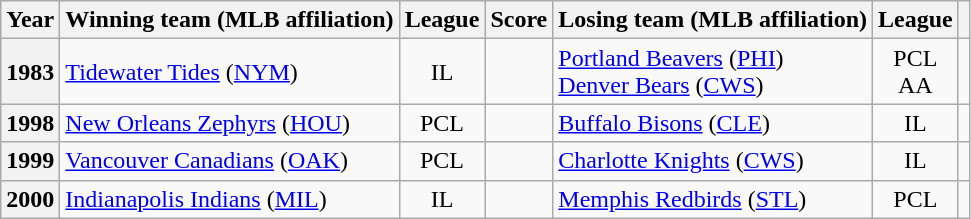<table class="wikitable sortable plainrowheaders" style="text-align:center;">
<tr>
<th scope="col">Year</th>
<th scope="col">Winning team (MLB affiliation)</th>
<th scope="col">League</th>
<th scope="col">Score</th>
<th scope="col">Losing team (MLB affiliation)</th>
<th scope="col">League</th>
<th scope="col" class="unsortable"></th>
</tr>
<tr>
<th scope="row" style="text-align:center;">1983</th>
<td align=left><a href='#'>Tidewater Tides</a> (<a href='#'>NYM</a>)</td>
<td>IL</td>
<td></td>
<td align=left><a href='#'>Portland Beavers</a> (<a href='#'>PHI</a>)<br><a href='#'>Denver Bears</a> (<a href='#'>CWS</a>)</td>
<td>PCL<br>AA</td>
<td></td>
</tr>
<tr>
<th scope="row" style="text-align:center;">1998</th>
<td align=left><a href='#'>New Orleans Zephyrs</a> (<a href='#'>HOU</a>)</td>
<td>PCL</td>
<td></td>
<td align=left><a href='#'>Buffalo Bisons</a> (<a href='#'>CLE</a>)</td>
<td>IL</td>
<td></td>
</tr>
<tr>
<th scope="row" style="text-align:center;">1999</th>
<td align=left><a href='#'>Vancouver Canadians</a> (<a href='#'>OAK</a>)</td>
<td>PCL</td>
<td></td>
<td align=left><a href='#'>Charlotte Knights</a> (<a href='#'>CWS</a>)</td>
<td>IL</td>
<td></td>
</tr>
<tr>
<th scope="row" style="text-align:center;">2000</th>
<td align=left><a href='#'>Indianapolis Indians</a> (<a href='#'>MIL</a>)</td>
<td>IL</td>
<td></td>
<td align=left><a href='#'>Memphis Redbirds</a> (<a href='#'>STL</a>)</td>
<td>PCL</td>
<td></td>
</tr>
</table>
